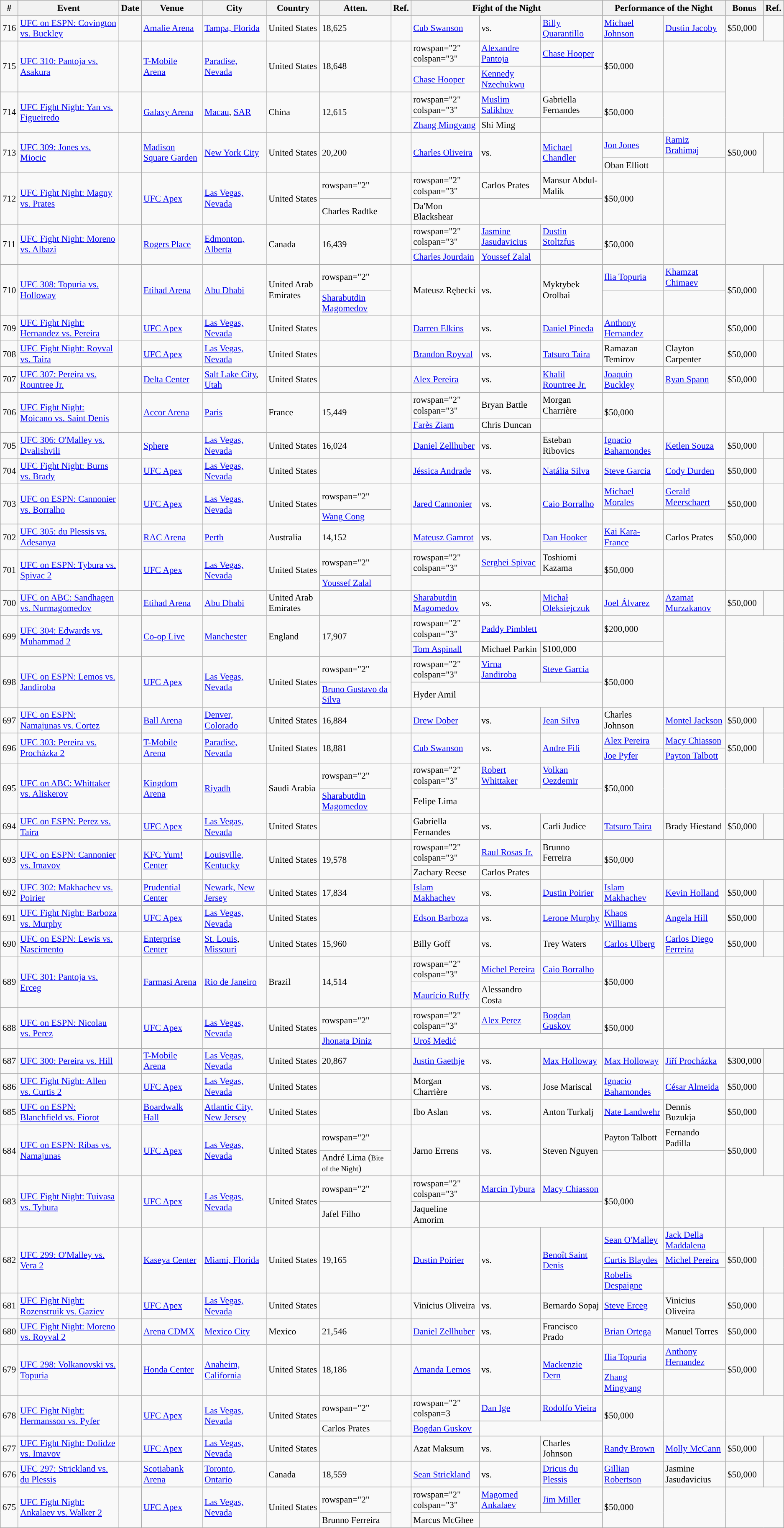<table class="sortable wikitable succession-box" style="font-size:90%;">
<tr>
<th scope="col">#</th>
<th scope="col">Event</th>
<th scope="col">Date</th>
<th scope="col">Venue</th>
<th scope="col">City</th>
<th scope="col">Country</th>
<th scope="col">Atten.</th>
<th scope="col">Ref.</th>
<th colspan="3">Fight of the Night</th>
<th colspan="2">Performance of the Night</th>
<th scope="col">Bonus</th>
<th scope="col">Ref.</th>
</tr>
<tr>
<td>716</td>
<td><a href='#'>UFC on ESPN: Covington vs. Buckley</a></td>
<td></td>
<td><a href='#'>Amalie Arena</a></td>
<td><a href='#'>Tampa, Florida</a></td>
<td>United States</td>
<td>18,625</td>
<td></td>
<td><a href='#'>Cub Swanson</a></td>
<td>vs.</td>
<td><a href='#'>Billy Quarantillo</a></td>
<td><a href='#'>Michael Johnson</a></td>
<td><a href='#'>Dustin Jacoby</a></td>
<td>$50,000</td>
<td></td>
</tr>
<tr>
<td rowspan="2">715</td>
<td rowspan="2"><a href='#'>UFC 310: Pantoja vs. Asakura</a></td>
<td rowspan="2"></td>
<td rowspan="2"><a href='#'>T-Mobile Arena</a></td>
<td rowspan="2"><a href='#'>Paradise, Nevada</a></td>
<td rowspan="2">United States</td>
<td rowspan="2">18,648</td>
<td rowspan="2"></td>
<td>rowspan="2" colspan="3" </td>
<td><a href='#'>Alexandre Pantoja</a></td>
<td><a href='#'>Chase Hooper</a></td>
<td rowspan="2">$50,000</td>
<td rowspan="2"></td>
</tr>
<tr>
<td><a href='#'>Chase Hooper</a></td>
<td><a href='#'>Kennedy Nzechukwu</a></td>
</tr>
<tr>
<td rowspan="2">714</td>
<td rowspan="2"><a href='#'>UFC Fight Night: Yan vs. Figueiredo</a></td>
<td rowspan="2"></td>
<td rowspan="2"><a href='#'>Galaxy Arena</a></td>
<td rowspan="2"><a href='#'>Macau</a>, <a href='#'>SAR</a></td>
<td rowspan="2">China</td>
<td rowspan="2">12,615</td>
<td rowspan="2"></td>
<td>rowspan="2" colspan="3" </td>
<td><a href='#'>Muslim Salikhov</a></td>
<td>Gabriella Fernandes</td>
<td rowspan="2">$50,000</td>
<td rowspan="2"></td>
</tr>
<tr>
<td><a href='#'>Zhang Mingyang</a></td>
<td>Shi Ming</td>
</tr>
<tr>
<td rowspan="2">713</td>
<td rowspan="2"><a href='#'>UFC 309: Jones vs. Miocic</a></td>
<td rowspan="2"></td>
<td rowspan="2"><a href='#'>Madison Square Garden</a></td>
<td rowspan="2"><a href='#'>New York City</a></td>
<td rowspan="2">United States</td>
<td rowspan="2">20,200</td>
<td rowspan="2"></td>
<td rowspan="2"><a href='#'>Charles Oliveira</a></td>
<td rowspan="2">vs.</td>
<td rowspan="2"><a href='#'>Michael Chandler</a></td>
<td><a href='#'>Jon Jones</a></td>
<td><a href='#'>Ramiz Brahimaj</a></td>
<td rowspan="2">$50,000</td>
<td rowspan="2"></td>
</tr>
<tr>
<td>Oban Elliott</td>
<td></td>
</tr>
<tr>
<td rowspan="2">712</td>
<td rowspan="2"><a href='#'>UFC Fight Night: Magny vs. Prates</a></td>
<td rowspan="2"></td>
<td rowspan="2"><a href='#'>UFC Apex</a></td>
<td rowspan="2"><a href='#'>Las Vegas, Nevada</a></td>
<td rowspan="2">United States</td>
<td>rowspan="2" </td>
<td rowspan="2"></td>
<td>rowspan="2" colspan="3" </td>
<td>Carlos Prates</td>
<td>Mansur Abdul-Malik</td>
<td rowspan="2">$50,000</td>
<td rowspan="2"></td>
</tr>
<tr>
<td>Charles Radtke</td>
<td>Da'Mon Blackshear</td>
</tr>
<tr>
<td rowspan="2">711</td>
<td rowspan="2"><a href='#'>UFC Fight Night: Moreno vs. Albazi</a></td>
<td rowspan="2"></td>
<td rowspan="2"><a href='#'>Rogers Place</a></td>
<td rowspan="2"><a href='#'>Edmonton, Alberta</a></td>
<td rowspan="2">Canada</td>
<td rowspan="2">16,439</td>
<td rowspan="2"></td>
<td>rowspan="2" colspan="3" </td>
<td><a href='#'>Jasmine Jasudavicius</a></td>
<td><a href='#'>Dustin Stoltzfus</a></td>
<td rowspan="2">$50,000</td>
<td rowspan="2"></td>
</tr>
<tr>
<td><a href='#'>Charles Jourdain</a></td>
<td><a href='#'>Youssef Zalal</a></td>
</tr>
<tr>
<td rowspan="2">710</td>
<td rowspan="2"><a href='#'>UFC 308: Topuria vs. Holloway</a></td>
<td rowspan="2"></td>
<td rowspan="2"><a href='#'>Etihad Arena</a></td>
<td rowspan="2"><a href='#'>Abu Dhabi</a></td>
<td rowspan="2">United Arab Emirates</td>
<td>rowspan="2" </td>
<td rowspan="2"></td>
<td rowspan="2">Mateusz Rębecki</td>
<td rowspan="2">vs.</td>
<td rowspan="2">Myktybek Orolbai</td>
<td><a href='#'>Ilia Topuria</a></td>
<td><a href='#'>Khamzat Chimaev</a></td>
<td rowspan="2">$50,000</td>
<td rowspan="2"></td>
</tr>
<tr>
<td><a href='#'>Sharabutdin Magomedov</a></td>
<td></td>
</tr>
<tr>
<td>709</td>
<td><a href='#'>UFC Fight Night: Hernandez vs. Pereira</a></td>
<td></td>
<td><a href='#'>UFC Apex</a></td>
<td><a href='#'>Las Vegas, Nevada</a></td>
<td>United States</td>
<td></td>
<td></td>
<td><a href='#'>Darren Elkins</a></td>
<td>vs.</td>
<td><a href='#'>Daniel Pineda</a></td>
<td><a href='#'>Anthony Hernandez</a></td>
<td></td>
<td>$50,000</td>
<td></td>
</tr>
<tr>
<td>708</td>
<td><a href='#'>UFC Fight Night: Royval vs. Taira</a></td>
<td></td>
<td><a href='#'>UFC Apex</a></td>
<td><a href='#'>Las Vegas, Nevada</a></td>
<td>United States</td>
<td></td>
<td></td>
<td><a href='#'>Brandon Royval</a></td>
<td>vs.</td>
<td><a href='#'>Tatsuro Taira</a></td>
<td>Ramazan Temirov</td>
<td>Clayton Carpenter</td>
<td>$50,000</td>
<td></td>
</tr>
<tr>
<td>707</td>
<td><a href='#'>UFC 307: Pereira vs. Rountree Jr.</a></td>
<td></td>
<td><a href='#'>Delta Center</a></td>
<td><a href='#'>Salt Lake City</a>, <a href='#'>Utah</a></td>
<td>United States</td>
<td></td>
<td></td>
<td><a href='#'>Alex Pereira</a></td>
<td>vs.</td>
<td><a href='#'>Khalil Rountree Jr.</a></td>
<td><a href='#'>Joaquin Buckley</a></td>
<td><a href='#'>Ryan Spann</a></td>
<td>$50,000</td>
<td></td>
</tr>
<tr>
<td rowspan="2">706</td>
<td rowspan="2"><a href='#'>UFC Fight Night: Moicano vs. Saint Denis</a></td>
<td rowspan="2"></td>
<td rowspan="2"><a href='#'>Accor Arena</a></td>
<td rowspan="2"><a href='#'>Paris</a></td>
<td rowspan="2">France</td>
<td rowspan="2">15,449</td>
<td rowspan="2"></td>
<td>rowspan="2" colspan="3" </td>
<td>Bryan Battle</td>
<td>Morgan Charrière</td>
<td rowspan="2">$50,000</td>
<td rowspan="2"></td>
</tr>
<tr>
<td><a href='#'>Farès Ziam</a></td>
<td>Chris Duncan</td>
</tr>
<tr>
<td>705</td>
<td><a href='#'>UFC 306: O'Malley vs. Dvalishvili</a></td>
<td></td>
<td><a href='#'>Sphere</a></td>
<td><a href='#'>Las Vegas, Nevada</a></td>
<td>United States</td>
<td>16,024</td>
<td></td>
<td><a href='#'>Daniel Zellhuber</a></td>
<td>vs.</td>
<td>Esteban Ribovics</td>
<td><a href='#'>Ignacio Bahamondes</a></td>
<td><a href='#'>Ketlen Souza</a></td>
<td>$50,000</td>
<td></td>
</tr>
<tr>
<td>704</td>
<td><a href='#'>UFC Fight Night: Burns vs. Brady</a></td>
<td></td>
<td><a href='#'>UFC Apex</a></td>
<td><a href='#'>Las Vegas, Nevada</a></td>
<td>United States</td>
<td></td>
<td></td>
<td><a href='#'>Jéssica Andrade</a></td>
<td>vs.</td>
<td><a href='#'>Natália Silva</a></td>
<td><a href='#'>Steve Garcia</a></td>
<td><a href='#'>Cody Durden</a></td>
<td>$50,000</td>
<td></td>
</tr>
<tr>
<td rowspan="2">703</td>
<td rowspan="2"><a href='#'>UFC on ESPN: Cannonier vs. Borralho</a></td>
<td rowspan="2"></td>
<td rowspan="2"><a href='#'>UFC Apex</a></td>
<td rowspan="2"><a href='#'>Las Vegas, Nevada</a></td>
<td rowspan="2">United States</td>
<td>rowspan="2" </td>
<td rowspan="2"></td>
<td rowspan="2"><a href='#'>Jared Cannonier</a></td>
<td rowspan="2">vs.</td>
<td rowspan="2"><a href='#'>Caio Borralho</a></td>
<td><a href='#'>Michael Morales</a></td>
<td><a href='#'>Gerald Meerschaert</a></td>
<td rowspan="2">$50,000</td>
<td rowspan="2"></td>
</tr>
<tr>
<td><a href='#'>Wang Cong</a></td>
<td></td>
</tr>
<tr>
<td>702</td>
<td><a href='#'>UFC 305: du Plessis vs. Adesanya</a></td>
<td></td>
<td><a href='#'>RAC Arena</a></td>
<td><a href='#'>Perth</a></td>
<td>Australia</td>
<td>14,152</td>
<td></td>
<td><a href='#'>Mateusz Gamrot</a></td>
<td>vs.</td>
<td><a href='#'>Dan Hooker</a></td>
<td><a href='#'>Kai Kara-France</a></td>
<td>Carlos Prates</td>
<td>$50,000</td>
<td></td>
</tr>
<tr>
<td rowspan="2">701</td>
<td rowspan="2"><a href='#'>UFC on ESPN: Tybura vs. Spivac 2</a></td>
<td rowspan="2"></td>
<td rowspan="2"><a href='#'>UFC Apex</a></td>
<td rowspan="2"><a href='#'>Las Vegas, Nevada</a></td>
<td rowspan="2">United States</td>
<td>rowspan="2"</td>
<td rowspan="2"></td>
<td>rowspan="2" colspan="3" </td>
<td><a href='#'>Serghei Spivac</a></td>
<td>Toshiomi Kazama</td>
<td rowspan="2">$50,000</td>
<td rowspan="2"></td>
</tr>
<tr>
<td><a href='#'>Youssef Zalal</a></td>
<td></td>
</tr>
<tr>
<td>700</td>
<td><a href='#'>UFC on ABC: Sandhagen vs. Nurmagomedov</a></td>
<td></td>
<td><a href='#'>Etihad Arena</a></td>
<td><a href='#'>Abu Dhabi</a></td>
<td>United Arab Emirates</td>
<td></td>
<td></td>
<td><a href='#'>Sharabutdin Magomedov</a></td>
<td>vs.</td>
<td><a href='#'>Michał Oleksiejczuk</a></td>
<td><a href='#'>Joel Álvarez</a></td>
<td><a href='#'>Azamat Murzakanov</a></td>
<td>$50,000</td>
<td></td>
</tr>
<tr>
<td rowspan="2">699</td>
<td rowspan="2"><a href='#'>UFC 304: Edwards vs. Muhammad 2</a></td>
<td rowspan="2"></td>
<td rowspan="2"><a href='#'>Co-op Live</a></td>
<td rowspan="2"><a href='#'>Manchester</a></td>
<td rowspan="2">England</td>
<td rowspan="2">17,907</td>
<td rowspan="2"></td>
<td>rowspan="2" colspan="3" </td>
<td colspan="2"><a href='#'>Paddy Pimblett</a></td>
<td>$200,000</td>
<td rowspan="2"></td>
</tr>
<tr>
<td><a href='#'>Tom Aspinall</a></td>
<td>Michael Parkin</td>
<td>$100,000</td>
</tr>
<tr>
<td rowspan="2">698</td>
<td rowspan="2"><a href='#'>UFC on ESPN: Lemos vs. Jandiroba</a></td>
<td rowspan="2"></td>
<td rowspan="2"><a href='#'>UFC Apex</a></td>
<td rowspan="2"><a href='#'>Las Vegas, Nevada</a></td>
<td rowspan="2">United States</td>
<td>rowspan="2" </td>
<td rowspan="2"></td>
<td>rowspan="2" colspan="3" </td>
<td><a href='#'>Virna Jandiroba</a></td>
<td><a href='#'>Steve Garcia</a></td>
<td rowspan="2">$50,000</td>
<td rowspan="2"></td>
</tr>
<tr>
<td><a href='#'>Bruno Gustavo da Silva</a></td>
<td>Hyder Amil</td>
</tr>
<tr>
<td>697</td>
<td><a href='#'>UFC on ESPN: Namajunas vs. Cortez</a></td>
<td></td>
<td><a href='#'>Ball Arena</a></td>
<td><a href='#'>Denver, Colorado</a></td>
<td>United States</td>
<td>16,884</td>
<td></td>
<td><a href='#'>Drew Dober</a></td>
<td>vs.</td>
<td><a href='#'>Jean Silva</a></td>
<td>Charles Johnson</td>
<td><a href='#'>Montel Jackson</a></td>
<td>$50,000</td>
<td></td>
</tr>
<tr>
<td rowspan="2">696</td>
<td rowspan="2"><a href='#'>UFC 303: Pereira vs. Procházka 2</a></td>
<td rowspan="2"></td>
<td rowspan="2"><a href='#'>T-Mobile Arena</a></td>
<td rowspan="2"><a href='#'>Paradise, Nevada</a></td>
<td rowspan="2">United States</td>
<td rowspan="2">18,881</td>
<td rowspan="2"></td>
<td rowspan="2"><a href='#'>Cub Swanson</a></td>
<td rowspan="2">vs.</td>
<td rowspan="2"><a href='#'>Andre Fili</a></td>
<td><a href='#'>Alex Pereira</a></td>
<td><a href='#'>Macy Chiasson</a></td>
<td rowspan="2">$50,000</td>
<td rowspan="2"></td>
</tr>
<tr>
<td><a href='#'>Joe Pyfer</a></td>
<td><a href='#'>Payton Talbott</a></td>
</tr>
<tr>
<td rowspan="2">695</td>
<td rowspan="2"><a href='#'>UFC on ABC: Whittaker vs. Aliskerov</a></td>
<td rowspan="2"></td>
<td rowspan="2"><a href='#'>Kingdom Arena</a></td>
<td rowspan="2"><a href='#'>Riyadh</a></td>
<td rowspan="2">Saudi Arabia</td>
<td>rowspan="2" </td>
<td rowspan="2"></td>
<td>rowspan="2" colspan="3" </td>
<td><a href='#'>Robert Whittaker</a></td>
<td><a href='#'>Volkan Oezdemir</a></td>
<td rowspan="2">$50,000</td>
<td rowspan="2"></td>
</tr>
<tr>
<td><a href='#'>Sharabutdin Magomedov</a></td>
<td>Felipe Lima</td>
</tr>
<tr>
<td>694</td>
<td><a href='#'>UFC on ESPN: Perez vs. Taira</a></td>
<td></td>
<td><a href='#'>UFC Apex</a></td>
<td><a href='#'>Las Vegas, Nevada</a></td>
<td>United States</td>
<td></td>
<td></td>
<td>Gabriella Fernandes</td>
<td>vs.</td>
<td>Carli Judice</td>
<td><a href='#'>Tatsuro Taira</a></td>
<td>Brady Hiestand</td>
<td>$50,000</td>
<td></td>
</tr>
<tr>
<td rowspan="2">693</td>
<td rowspan="2"><a href='#'>UFC on ESPN: Cannonier vs. Imavov</a></td>
<td rowspan="2"></td>
<td rowspan="2"><a href='#'>KFC Yum! Center</a></td>
<td rowspan="2"><a href='#'>Louisville, Kentucky</a></td>
<td rowspan="2">United States</td>
<td rowspan="2">19,578</td>
<td rowspan="2"></td>
<td>rowspan="2" colspan="3" </td>
<td><a href='#'>Raul Rosas Jr.</a></td>
<td>Brunno Ferreira</td>
<td rowspan="2">$50,000</td>
<td rowspan="2"></td>
</tr>
<tr>
<td>Zachary Reese</td>
<td>Carlos Prates</td>
</tr>
<tr>
<td>692</td>
<td><a href='#'>UFC 302: Makhachev vs. Poirier</a></td>
<td></td>
<td><a href='#'>Prudential Center</a></td>
<td><a href='#'>Newark, New Jersey</a></td>
<td>United States</td>
<td>17,834</td>
<td></td>
<td><a href='#'>Islam Makhachev</a></td>
<td>vs.</td>
<td><a href='#'>Dustin Poirier</a></td>
<td><a href='#'>Islam Makhachev</a></td>
<td><a href='#'>Kevin Holland</a></td>
<td>$50,000</td>
<td></td>
</tr>
<tr>
<td>691</td>
<td><a href='#'>UFC Fight Night: Barboza vs. Murphy</a></td>
<td></td>
<td><a href='#'>UFC Apex</a></td>
<td><a href='#'>Las Vegas, Nevada</a></td>
<td>United States</td>
<td></td>
<td></td>
<td><a href='#'>Edson Barboza</a></td>
<td>vs.</td>
<td><a href='#'>Lerone Murphy</a></td>
<td><a href='#'>Khaos Williams</a></td>
<td><a href='#'>Angela Hill</a></td>
<td>$50,000</td>
<td></td>
</tr>
<tr>
<td>690</td>
<td><a href='#'>UFC on ESPN: Lewis vs. Nascimento</a></td>
<td></td>
<td><a href='#'>Enterprise Center</a></td>
<td><a href='#'>St. Louis</a>, <a href='#'>Missouri</a></td>
<td>United States</td>
<td>15,960</td>
<td></td>
<td>Billy Goff</td>
<td>vs.</td>
<td>Trey Waters</td>
<td><a href='#'>Carlos Ulberg</a></td>
<td><a href='#'>Carlos Diego Ferreira</a></td>
<td>$50,000</td>
<td></td>
</tr>
<tr>
<td rowspan="2">689</td>
<td rowspan="2"><a href='#'>UFC 301: Pantoja vs. Erceg</a></td>
<td rowspan="2"></td>
<td rowspan="2"><a href='#'>Farmasi Arena</a></td>
<td rowspan="2"><a href='#'>Rio de Janeiro</a></td>
<td rowspan="2">Brazil</td>
<td rowspan="2">14,514</td>
<td rowspan="2"></td>
<td>rowspan="2" colspan="3" </td>
<td><a href='#'>Michel Pereira</a></td>
<td><a href='#'>Caio Borralho</a></td>
<td rowspan="2">$50,000</td>
<td rowspan="2"></td>
</tr>
<tr>
<td><a href='#'>Maurício Ruffy</a></td>
<td>Alessandro Costa</td>
</tr>
<tr>
<td rowspan="2">688</td>
<td rowspan="2"><a href='#'>UFC on ESPN: Nicolau vs. Perez</a></td>
<td rowspan="2"></td>
<td rowspan="2"><a href='#'>UFC Apex</a></td>
<td rowspan="2"><a href='#'>Las Vegas, Nevada</a></td>
<td rowspan="2">United States</td>
<td>rowspan="2" </td>
<td rowspan="2"></td>
<td>rowspan="2" colspan="3" </td>
<td><a href='#'>Alex Perez</a></td>
<td><a href='#'>Bogdan Guskov</a></td>
<td rowspan="2">$50,000</td>
<td rowspan="2"></td>
</tr>
<tr>
<td><a href='#'>Jhonata Diniz</a></td>
<td><a href='#'>Uroš Medić</a></td>
</tr>
<tr>
<td>687</td>
<td><a href='#'>UFC 300: Pereira vs. Hill</a></td>
<td></td>
<td><a href='#'>T-Mobile Arena</a></td>
<td><a href='#'>Las Vegas, Nevada</a></td>
<td>United States</td>
<td>20,867</td>
<td></td>
<td><a href='#'>Justin Gaethje</a></td>
<td>vs.</td>
<td><a href='#'>Max Holloway</a></td>
<td><a href='#'>Max Holloway</a></td>
<td><a href='#'>Jiří Procházka</a></td>
<td>$300,000</td>
<td></td>
</tr>
<tr>
<td>686</td>
<td><a href='#'>UFC Fight Night: Allen vs. Curtis 2</a></td>
<td></td>
<td><a href='#'>UFC Apex</a></td>
<td><a href='#'>Las Vegas, Nevada</a></td>
<td>United States</td>
<td></td>
<td></td>
<td>Morgan Charrière</td>
<td>vs.</td>
<td>Jose Mariscal</td>
<td><a href='#'>Ignacio Bahamondes</a></td>
<td><a href='#'>César Almeida</a></td>
<td>$50,000</td>
<td></td>
</tr>
<tr>
<td>685</td>
<td><a href='#'>UFC on ESPN: Blanchfield vs. Fiorot</a></td>
<td></td>
<td><a href='#'>Boardwalk Hall</a></td>
<td><a href='#'>Atlantic City, New Jersey</a></td>
<td>United States</td>
<td></td>
<td></td>
<td>Ibo Aslan</td>
<td>vs.</td>
<td>Anton Turkalj</td>
<td><a href='#'>Nate Landwehr</a></td>
<td>Dennis Buzukja</td>
<td>$50,000</td>
<td></td>
</tr>
<tr>
<td rowspan="2">684</td>
<td rowspan="2"><a href='#'>UFC on ESPN: Ribas vs. Namajunas</a></td>
<td rowspan="2"></td>
<td rowspan="2"><a href='#'>UFC Apex</a></td>
<td rowspan="2"><a href='#'>Las Vegas, Nevada</a></td>
<td rowspan="2">United States</td>
<td>rowspan="2"</td>
<td rowspan="2"></td>
<td rowspan="2">Jarno Errens</td>
<td rowspan="2">vs.</td>
<td rowspan="2">Steven Nguyen</td>
<td>Payton Talbott</td>
<td>Fernando Padilla</td>
<td rowspan="2">$50,000</td>
<td rowspan="2"></td>
</tr>
<tr>
<td>André Lima (<small>Bite of the Night</small>)</td>
<td></td>
</tr>
<tr>
<td rowspan="2">683</td>
<td rowspan="2"><a href='#'>UFC Fight Night: Tuivasa vs. Tybura</a></td>
<td rowspan="2"></td>
<td rowspan="2"><a href='#'>UFC Apex</a></td>
<td rowspan="2"><a href='#'>Las Vegas, Nevada</a></td>
<td rowspan="2">United States</td>
<td>rowspan="2" </td>
<td rowspan="2"></td>
<td>rowspan="2" colspan="3" </td>
<td><a href='#'>Marcin Tybura</a></td>
<td><a href='#'>Macy Chiasson</a></td>
<td rowspan="2">$50,000</td>
<td rowspan="2"></td>
</tr>
<tr>
<td>Jafel Filho</td>
<td>Jaqueline Amorim</td>
</tr>
<tr>
<td rowspan="3">682</td>
<td rowspan="3"><a href='#'>UFC 299: O'Malley vs. Vera 2</a></td>
<td rowspan="3"></td>
<td rowspan="3"><a href='#'>Kaseya Center</a></td>
<td rowspan="3"><a href='#'>Miami, Florida</a></td>
<td rowspan="3">United States</td>
<td rowspan="3">19,165</td>
<td rowspan="3"></td>
<td rowspan="3"><a href='#'>Dustin Poirier</a></td>
<td rowspan="3">vs.</td>
<td rowspan="3"><a href='#'>Benoît Saint Denis</a></td>
<td><a href='#'>Sean O'Malley</a></td>
<td><a href='#'>Jack Della Maddalena</a></td>
<td rowspan="3">$50,000</td>
<td rowspan="3"></td>
</tr>
<tr>
<td><a href='#'>Curtis Blaydes</a></td>
<td><a href='#'>Michel Pereira</a></td>
</tr>
<tr>
<td><a href='#'>Robelis Despaigne</a></td>
<td></td>
</tr>
<tr>
<td>681</td>
<td><a href='#'>UFC Fight Night: Rozenstruik vs. Gaziev</a></td>
<td></td>
<td><a href='#'>UFC Apex</a></td>
<td><a href='#'>Las Vegas, Nevada</a></td>
<td>United States</td>
<td></td>
<td></td>
<td>Vinicius Oliveira</td>
<td>vs.</td>
<td>Bernardo Sopaj</td>
<td><a href='#'>Steve Erceg</a></td>
<td>Vinicius Oliveira</td>
<td>$50,000</td>
<td></td>
</tr>
<tr>
<td>680</td>
<td><a href='#'>UFC Fight Night: Moreno vs. Royval 2</a></td>
<td></td>
<td><a href='#'>Arena CDMX</a></td>
<td><a href='#'>Mexico City</a></td>
<td>Mexico</td>
<td>21,546</td>
<td></td>
<td><a href='#'>Daniel Zellhuber</a></td>
<td>vs.</td>
<td>Francisco Prado</td>
<td><a href='#'>Brian Ortega</a></td>
<td>Manuel Torres</td>
<td>$50,000</td>
<td></td>
</tr>
<tr>
<td rowspan="2">679</td>
<td rowspan="2"><a href='#'>UFC 298: Volkanovski vs. Topuria</a></td>
<td rowspan="2"></td>
<td rowspan="2"><a href='#'>Honda Center</a></td>
<td rowspan="2"><a href='#'>Anaheim, California</a></td>
<td rowspan="2">United States</td>
<td rowspan="2">18,186</td>
<td rowspan="2"></td>
<td rowspan="2"><a href='#'>Amanda Lemos</a></td>
<td rowspan="2">vs.</td>
<td rowspan="2"><a href='#'>Mackenzie Dern</a></td>
<td><a href='#'>Ilia Topuria</a></td>
<td><a href='#'>Anthony Hernandez</a></td>
<td rowspan="2">$50,000</td>
<td rowspan="2"></td>
</tr>
<tr>
<td><a href='#'>Zhang Mingyang</a></td>
<td></td>
</tr>
<tr>
<td rowspan="2">678</td>
<td rowspan="2"><a href='#'>UFC Fight Night: Hermansson vs. Pyfer</a></td>
<td rowspan="2"></td>
<td rowspan="2"><a href='#'>UFC Apex</a></td>
<td rowspan="2"><a href='#'>Las Vegas, Nevada</a></td>
<td rowspan="2">United States</td>
<td>rowspan="2"</td>
<td rowspan="2"></td>
<td>rowspan="2" colspan=3 </td>
<td><a href='#'>Dan Ige</a></td>
<td><a href='#'>Rodolfo Vieira</a></td>
<td rowspan="2">$50,000</td>
<td rowspan="2"></td>
</tr>
<tr>
<td>Carlos Prates</td>
<td><a href='#'>Bogdan Guskov</a></td>
</tr>
<tr>
<td>677</td>
<td><a href='#'>UFC Fight Night: Dolidze vs. Imavov</a></td>
<td></td>
<td><a href='#'>UFC Apex</a></td>
<td><a href='#'>Las Vegas, Nevada</a></td>
<td>United States</td>
<td></td>
<td></td>
<td>Azat Maksum</td>
<td>vs.</td>
<td>Charles Johnson</td>
<td><a href='#'>Randy Brown</a></td>
<td><a href='#'>Molly McCann</a></td>
<td>$50,000</td>
<td></td>
</tr>
<tr>
<td>676</td>
<td><a href='#'>UFC 297: Strickland vs. du Plessis</a></td>
<td></td>
<td><a href='#'>Scotiabank Arena</a></td>
<td><a href='#'>Toronto, Ontario</a></td>
<td>Canada</td>
<td>18,559</td>
<td></td>
<td><a href='#'>Sean Strickland</a></td>
<td>vs.</td>
<td><a href='#'>Dricus du Plessis</a></td>
<td><a href='#'>Gillian Robertson</a></td>
<td>Jasmine Jasudavicius</td>
<td>$50,000</td>
<td></td>
</tr>
<tr>
<td rowspan="2">675</td>
<td rowspan="2"><a href='#'>UFC Fight Night: Ankalaev vs. Walker 2</a></td>
<td rowspan="2"></td>
<td rowspan="2"><a href='#'>UFC Apex</a></td>
<td rowspan="2"><a href='#'>Las Vegas, Nevada</a></td>
<td rowspan="2">United States</td>
<td>rowspan="2" </td>
<td rowspan="2"></td>
<td>rowspan="2" colspan="3" </td>
<td><a href='#'>Magomed Ankalaev</a></td>
<td><a href='#'>Jim Miller</a></td>
<td rowspan="2">$50,000</td>
<td rowspan="2"></td>
</tr>
<tr>
<td>Brunno Ferreira</td>
<td>Marcus McGhee</td>
</tr>
</table>
